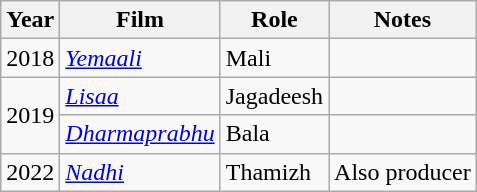<table class="wikitable">
<tr>
<th>Year</th>
<th>Film</th>
<th>Role</th>
<th>Notes</th>
</tr>
<tr>
<td>2018</td>
<td><em><a href='#'>Yemaali</a></em></td>
<td>Mali</td>
<td></td>
</tr>
<tr>
<td rowspan="2">2019</td>
<td><em><a href='#'>Lisaa</a></em></td>
<td>Jagadeesh</td>
<td></td>
</tr>
<tr>
<td><em><a href='#'>Dharmaprabhu</a></em></td>
<td>Bala</td>
<td></td>
</tr>
<tr>
<td>2022</td>
<td><em><a href='#'>Nadhi</a></em></td>
<td>Thamizh</td>
<td>Also producer</td>
</tr>
</table>
